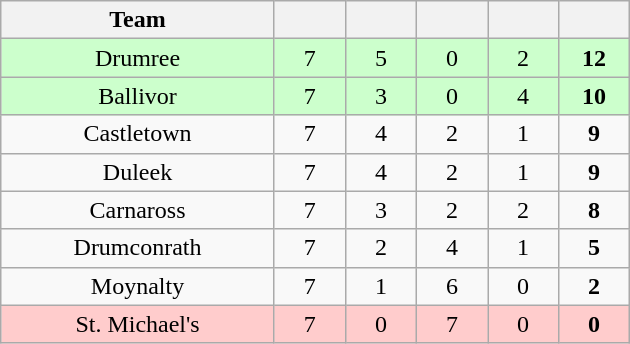<table class="wikitable" style="text-align:center">
<tr>
<th width="175">Team</th>
<th width="40"></th>
<th width="40"></th>
<th width="40"></th>
<th width="40"></th>
<th width="40"></th>
</tr>
<tr style="background:#cfc;">
<td>Drumree</td>
<td>7</td>
<td>5</td>
<td>0</td>
<td>2</td>
<td><strong>12</strong></td>
</tr>
<tr style="background:#cfc;">
<td>Ballivor</td>
<td>7</td>
<td>3</td>
<td>0</td>
<td>4</td>
<td><strong>10</strong></td>
</tr>
<tr>
<td>Castletown</td>
<td>7</td>
<td>4</td>
<td>2</td>
<td>1</td>
<td><strong>9</strong></td>
</tr>
<tr>
<td>Duleek</td>
<td>7</td>
<td>4</td>
<td>2</td>
<td>1</td>
<td><strong>9</strong></td>
</tr>
<tr>
<td>Carnaross</td>
<td>7</td>
<td>3</td>
<td>2</td>
<td>2</td>
<td><strong>8</strong></td>
</tr>
<tr>
<td>Drumconrath</td>
<td>7</td>
<td>2</td>
<td>4</td>
<td>1</td>
<td><strong>5</strong></td>
</tr>
<tr>
<td>Moynalty</td>
<td>7</td>
<td>1</td>
<td>6</td>
<td>0</td>
<td><strong>2</strong></td>
</tr>
<tr style="background:#fcc;">
<td>St. Michael's</td>
<td>7</td>
<td>0</td>
<td>7</td>
<td>0</td>
<td><strong>0</strong></td>
</tr>
</table>
